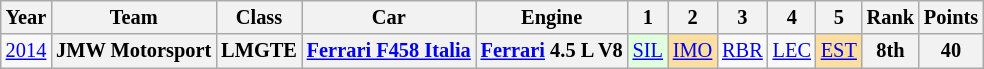<table class="wikitable" style="text-align:center; font-size:85%">
<tr>
<th>Year</th>
<th>Team</th>
<th>Class</th>
<th>Car</th>
<th>Engine</th>
<th>1</th>
<th>2</th>
<th>3</th>
<th>4</th>
<th>5</th>
<th>Rank</th>
<th>Points</th>
</tr>
<tr>
<td><a href='#'>2014</a></td>
<th nowrap>JMW Motorsport</th>
<th>LMGTE</th>
<th nowrap><a href='#'>Ferrari F458 Italia</a></th>
<th nowrap><a href='#'>Ferrari</a> 4.5 L V8</th>
<td style="background:#DFFFDF;"><a href='#'>SIL</a><br></td>
<td style="background:#FFDF9F;"><a href='#'>IMO</a><br></td>
<td><a href='#'>RBR</a></td>
<td><a href='#'>LEC</a></td>
<td style="background:#FFDF9F;"><a href='#'>EST</a><br></td>
<th>8th</th>
<th>40</th>
</tr>
</table>
